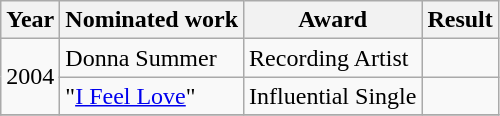<table class="wikitable">
<tr>
<th>Year</th>
<th>Nominated work</th>
<th>Award</th>
<th>Result</th>
</tr>
<tr>
<td rowspan="2">2004</td>
<td>Donna Summer</td>
<td>Recording Artist</td>
<td></td>
</tr>
<tr>
<td>"<a href='#'>I Feel Love</a>"</td>
<td>Influential Single</td>
<td></td>
</tr>
<tr>
</tr>
</table>
